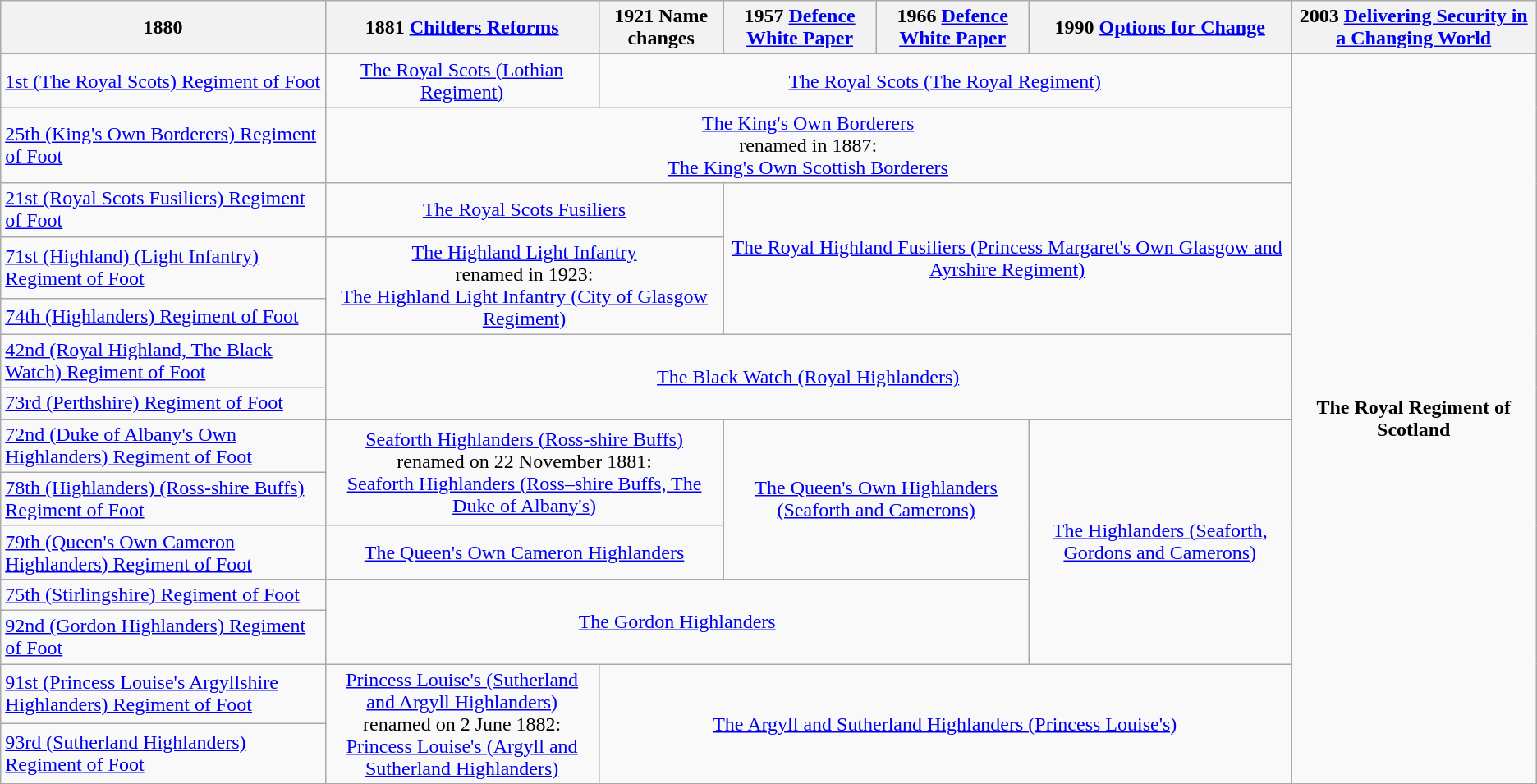<table class="wikitable">
<tr>
<th>1880</th>
<th>1881 <a href='#'>Childers Reforms</a></th>
<th>1921 Name changes</th>
<th>1957 <a href='#'>Defence White Paper</a></th>
<th>1966 <a href='#'>Defence White Paper</a></th>
<th>1990 <a href='#'>Options for Change</a></th>
<th>2003 <a href='#'>Delivering Security in a Changing World</a></th>
</tr>
<tr>
<td><a href='#'>1st (The Royal Scots) Regiment of Foot</a></td>
<td style="text-align:center;"><a href='#'>The Royal Scots (Lothian Regiment)</a></td>
<td colspan="4" style="text-align:center;"><a href='#'>The Royal Scots (The Royal Regiment)</a></td>
<td rowspan="14" style="text-align:center;"><strong>The Royal Regiment of Scotland</strong></td>
</tr>
<tr>
<td><a href='#'>25th (King's Own Borderers) Regiment of Foot</a></td>
<td colspan="5" style="text-align:center;"><a href='#'>The King's Own Borderers</a><br>renamed in 1887:<br><a href='#'>The King's Own Scottish Borderers</a></td>
</tr>
<tr>
<td><a href='#'>21st (Royal Scots Fusiliers) Regiment of Foot</a></td>
<td colspan="2" style="text-align:center;"><a href='#'>The Royal Scots Fusiliers</a></td>
<td rowspan="3" colspan="3" style="text-align: center;"><a href='#'>The Royal Highland Fusiliers (Princess Margaret's Own Glasgow and Ayrshire Regiment)</a></td>
</tr>
<tr>
<td><a href='#'>71st (Highland) (Light Infantry) Regiment of Foot</a></td>
<td rowspan="2" colspan="2" style="text-align: center;"><a href='#'>The Highland Light Infantry</a><br>renamed in 1923:<br><a href='#'>The Highland Light Infantry (City of Glasgow Regiment)</a></td>
</tr>
<tr>
<td><a href='#'>74th (Highlanders) Regiment of Foot</a></td>
</tr>
<tr>
<td><a href='#'>42nd (Royal Highland, The Black Watch) Regiment of Foot</a></td>
<td rowspan="2" colspan="5" style="text-align: center;"><a href='#'>The Black Watch (Royal Highlanders)</a></td>
</tr>
<tr>
<td><a href='#'>73rd (Perthshire) Regiment of Foot</a></td>
</tr>
<tr>
<td><a href='#'>72nd (Duke of Albany's Own Highlanders) Regiment of Foot</a></td>
<td rowspan="2" colspan="2" style="text-align: center;"><a href='#'>Seaforth Highlanders (Ross-shire Buffs)</a><br>renamed on 22 November 1881:<br><a href='#'>Seaforth Highlanders (Ross–shire Buffs, The Duke of Albany's)</a></td>
<td colspan="2" rowspan="3" style="text-align:center;"><a href='#'>The Queen's Own Highlanders (Seaforth and Camerons)</a></td>
<td rowspan="5" style="text-align:center;"><a href='#'>The Highlanders (Seaforth, Gordons and Camerons)</a></td>
</tr>
<tr>
<td><a href='#'>78th (Highlanders) (Ross-shire Buffs) Regiment of Foot</a></td>
</tr>
<tr>
<td><a href='#'>79th (Queen's Own Cameron Highlanders) Regiment of Foot</a></td>
<td colspan="2" style="text-align:center;"><a href='#'>The Queen's Own Cameron Highlanders</a></td>
</tr>
<tr>
<td><a href='#'>75th (Stirlingshire) Regiment of Foot</a></td>
<td colspan="4" rowspan="2" style="text-align: center;"><a href='#'>The Gordon Highlanders</a></td>
</tr>
<tr>
<td><a href='#'>92nd (Gordon Highlanders) Regiment of Foot</a></td>
</tr>
<tr>
<td><a href='#'>91st (Princess Louise's Argyllshire Highlanders) Regiment of Foot</a></td>
<td rowspan="2" style="text-align: center;"><a href='#'>Princess Louise's (Sutherland and Argyll Highlanders)</a><br>renamed on 2 June 1882:<br><a href='#'>Princess Louise's (Argyll and Sutherland Highlanders)</a></td>
<td rowspan="2" colspan="4" style="text-align: center;"><a href='#'>The Argyll and Sutherland Highlanders (Princess Louise's)</a></td>
</tr>
<tr>
<td><a href='#'>93rd (Sutherland Highlanders) Regiment of Foot</a></td>
</tr>
</table>
